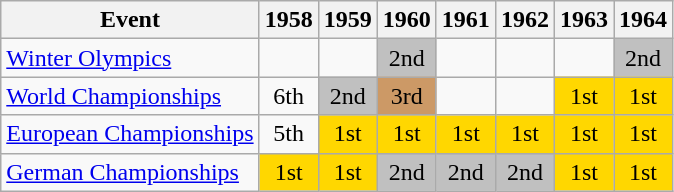<table class="wikitable" style="text-align:center">
<tr>
<th>Event</th>
<th>1958</th>
<th>1959</th>
<th>1960</th>
<th>1961</th>
<th>1962</th>
<th>1963</th>
<th>1964</th>
</tr>
<tr>
<td align=left><a href='#'>Winter Olympics</a></td>
<td></td>
<td></td>
<td bgcolor=silver>2nd</td>
<td></td>
<td></td>
<td></td>
<td bgcolor=silver>2nd</td>
</tr>
<tr>
<td align=left><a href='#'>World Championships</a></td>
<td>6th</td>
<td bgcolor=silver>2nd</td>
<td bgcolor=cc9966>3rd</td>
<td></td>
<td></td>
<td bgcolor=gold>1st</td>
<td bgcolor=gold>1st</td>
</tr>
<tr>
<td align=left><a href='#'>European Championships</a></td>
<td>5th</td>
<td bgcolor=gold>1st</td>
<td bgcolor=gold>1st</td>
<td bgcolor=gold>1st</td>
<td bgcolor=gold>1st</td>
<td bgcolor=gold>1st</td>
<td bgcolor=gold>1st</td>
</tr>
<tr>
<td align=left><a href='#'>German Championships</a></td>
<td bgcolor=gold>1st</td>
<td bgcolor=gold>1st</td>
<td bgcolor=silver>2nd</td>
<td bgcolor=silver>2nd</td>
<td bgcolor=silver>2nd</td>
<td bgcolor=gold>1st</td>
<td bgcolor=gold>1st</td>
</tr>
</table>
